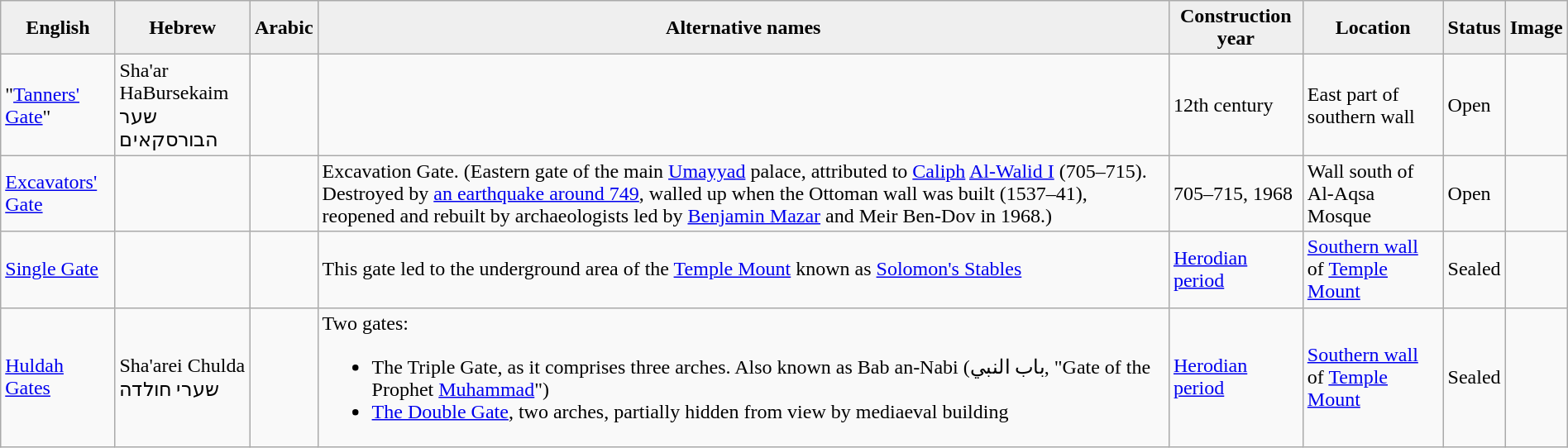<table class="wikitable" style="margin:auto;">
<tr>
<th style="background:#efefef;">English</th>
<th style="background:#efefef;">Hebrew</th>
<th style="background:#efefef;">Arabic</th>
<th style="background:#efefef;">Alternative names</th>
<th style="background:#efefef;">Construction year</th>
<th style="background:#efefef;">Location</th>
<th style="background:#efefef;">Status</th>
<th style="background:#efefef;">Image</th>
</tr>
<tr>
<td>"<a href='#'>Tanners' Gate</a>" </td>
<td>Sha'ar HaBursekaim<br>שער הבורסקאים</td>
<td></td>
<td></td>
<td>12th century </td>
<td>East part of southern wall</td>
<td>Open</td>
<td></td>
</tr>
<tr>
<td><a href='#'>Excavators' Gate</a> </td>
<td></td>
<td></td>
<td>Excavation Gate. (Eastern gate of the main <a href='#'>Umayyad</a> palace, attributed to <a href='#'>Caliph</a> <a href='#'>Al-Walid I</a> (705–715). Destroyed by <a href='#'>an earthquake around 749</a>, walled up when the Ottoman wall was built (1537–41), reopened and rebuilt by archaeologists led by <a href='#'>Benjamin Mazar</a> and Meir Ben-Dov in 1968.)</td>
<td>705–715, 1968 </td>
<td>Wall south of Al-Aqsa Mosque</td>
<td>Open</td>
<td></td>
</tr>
<tr>
<td><a href='#'>Single Gate</a> </td>
<td></td>
<td></td>
<td>This gate led to the underground area of the <a href='#'>Temple Mount</a> known as <a href='#'>Solomon's Stables</a></td>
<td><a href='#'>Herodian period</a></td>
<td><a href='#'>Southern wall</a> of <a href='#'>Temple Mount</a></td>
<td>Sealed</td>
<td></td>
</tr>
<tr>
<td><a href='#'>Huldah Gates</a></td>
<td>Sha'arei Chulda<br>שערי חולדה</td>
<td></td>
<td>Two gates:<br><ul><li>The Triple Gate, as it comprises three arches. Also known as Bab an-Nabi (باب النبي, "Gate of the Prophet <a href='#'>Muhammad</a>")</li><li><a href='#'>The Double Gate</a>, two arches, partially hidden from view by mediaeval building</li></ul></td>
<td><a href='#'>Herodian period</a></td>
<td><a href='#'>Southern wall</a> of <a href='#'>Temple Mount</a></td>
<td>Sealed</td>
<td></td>
</tr>
</table>
